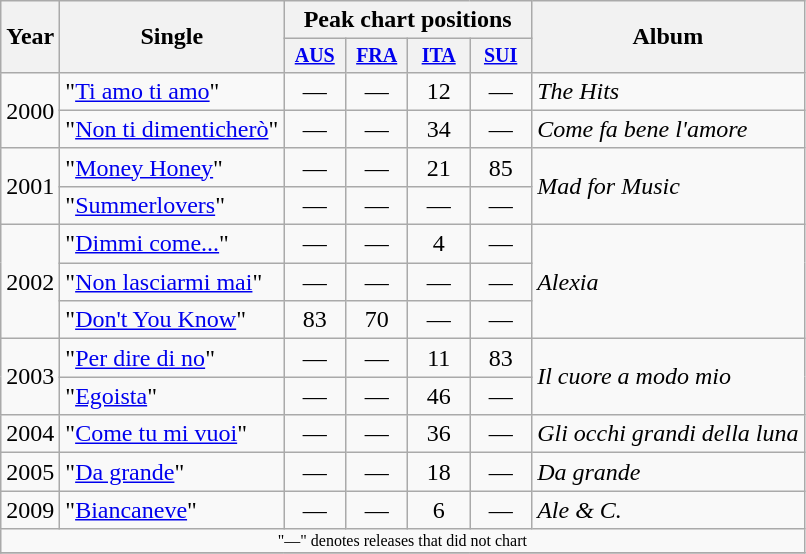<table class="wikitable" style="text-align:center;">
<tr>
<th rowspan="2">Year</th>
<th rowspan="2">Single</th>
<th colspan="4">Peak chart positions</th>
<th rowspan="2">Album</th>
</tr>
<tr style="font-size:smaller;">
<th width="35"><a href='#'>AUS</a><br></th>
<th width="35"><a href='#'>FRA</a><br></th>
<th width="35"><a href='#'>ITA</a><br></th>
<th width="35"><a href='#'>SUI</a><br></th>
</tr>
<tr>
<td rowspan=2>2000</td>
<td align="left">"<a href='#'>Ti amo ti amo</a>"</td>
<td>—</td>
<td>—</td>
<td>12</td>
<td>—</td>
<td align="left"><em>The Hits</em></td>
</tr>
<tr>
<td align="left">"<a href='#'>Non ti dimenticherò</a>"</td>
<td>—</td>
<td>—</td>
<td>34</td>
<td>—</td>
<td align="left"><em>Come fa bene l'amore</em></td>
</tr>
<tr>
<td rowspan=2>2001</td>
<td align="left">"<a href='#'>Money Honey</a>"</td>
<td>—</td>
<td>—</td>
<td>21</td>
<td>85</td>
<td align="left" rowspan="2"><em>Mad for Music</em></td>
</tr>
<tr>
<td align="left">"<a href='#'>Summerlovers</a>"</td>
<td>—</td>
<td>—</td>
<td>—</td>
<td>—</td>
</tr>
<tr>
<td rowspan=3>2002</td>
<td align="left">"<a href='#'>Dimmi come...</a>"</td>
<td>—</td>
<td>—</td>
<td>4</td>
<td>—</td>
<td align="left" rowspan="3"><em>Alexia</em></td>
</tr>
<tr>
<td align="left">"<a href='#'>Non lasciarmi mai</a>"</td>
<td>—</td>
<td>—</td>
<td>—</td>
<td>—</td>
</tr>
<tr>
<td align="left">"<a href='#'>Don't You Know</a>"</td>
<td>83</td>
<td>70</td>
<td>—</td>
<td>—</td>
</tr>
<tr>
<td rowspan=2>2003</td>
<td align="left">"<a href='#'>Per dire di no</a>"</td>
<td>—</td>
<td>—</td>
<td>11</td>
<td>83</td>
<td align="left" rowspan="2"><em>Il cuore a modo mio</em></td>
</tr>
<tr>
<td align="left">"<a href='#'>Egoista</a>"</td>
<td>—</td>
<td>—</td>
<td>46</td>
<td>—</td>
</tr>
<tr>
<td>2004</td>
<td align="left">"<a href='#'>Come tu mi vuoi</a>"</td>
<td>—</td>
<td>—</td>
<td>36</td>
<td>—</td>
<td align="left"><em>Gli occhi grandi della luna</em></td>
</tr>
<tr>
<td>2005</td>
<td align="left">"<a href='#'>Da grande</a>"</td>
<td>—</td>
<td>—</td>
<td>18</td>
<td>—</td>
<td align="left"><em>Da grande</em></td>
</tr>
<tr>
<td>2009</td>
<td align="left">"<a href='#'>Biancaneve</a>"</td>
<td>—</td>
<td>—</td>
<td>6</td>
<td>—</td>
<td align="left"><em>Ale & C.</em></td>
</tr>
<tr>
<td colspan="15" style="font-size:8pt">"—" denotes releases that did not chart</td>
</tr>
<tr>
</tr>
</table>
